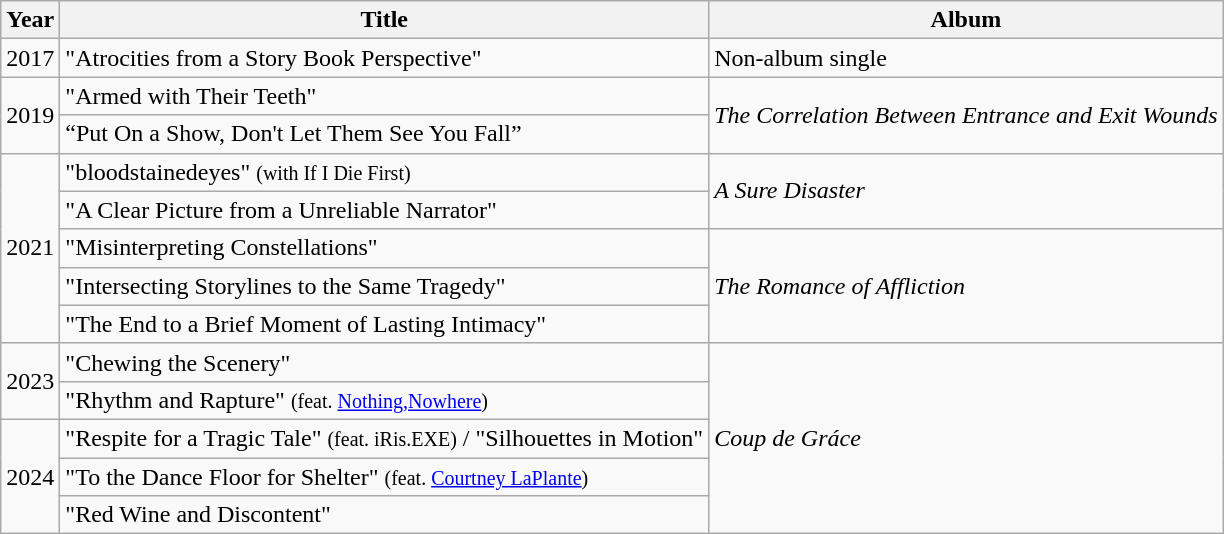<table class="wikitable">
<tr>
<th>Year</th>
<th>Title</th>
<th>Album</th>
</tr>
<tr>
<td>2017</td>
<td>"Atrocities from a Story Book Perspective"</td>
<td>Non-album single</td>
</tr>
<tr>
<td rowspan="2">2019</td>
<td>"Armed with Their Teeth"</td>
<td rowspan="2"><em>The Correlation Between Entrance and Exit Wounds</em></td>
</tr>
<tr>
<td>“Put On a Show, Don't Let Them See You Fall”</td>
</tr>
<tr>
<td rowspan="5">2021</td>
<td>"bloodstainedeyes" <small>(with If I Die First)</small></td>
<td rowspan="2"><em>A Sure Disaster</em></td>
</tr>
<tr>
<td>"A Clear Picture from a Unreliable Narrator"</td>
</tr>
<tr>
<td>"Misinterpreting Constellations"</td>
<td rowspan="3"><em>The Romance of Affliction</em></td>
</tr>
<tr>
<td>"Intersecting Storylines to the Same Tragedy"</td>
</tr>
<tr>
<td>"The End to a Brief Moment of Lasting Intimacy"</td>
</tr>
<tr>
<td rowspan="2">2023</td>
<td>"Chewing the Scenery"</td>
<td rowspan="5"><em>Coup de Gráce</em></td>
</tr>
<tr>
<td>"Rhythm and Rapture" <small>(feat. <a href='#'>Nothing,Nowhere</a>)</small></td>
</tr>
<tr>
<td rowspan="3">2024</td>
<td>"Respite for a Tragic Tale" <small>(feat. iRis.EXE)</small> / "Silhouettes in Motion"</td>
</tr>
<tr>
<td>"To the Dance Floor for Shelter" <small>(feat. <a href='#'>Courtney LaPlante</a>)</small></td>
</tr>
<tr>
<td>"Red Wine and Discontent"</td>
</tr>
</table>
